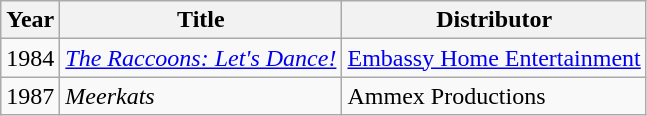<table class="wikitable">
<tr>
<th>Year</th>
<th>Title</th>
<th>Distributor</th>
</tr>
<tr>
<td>1984</td>
<td><em><a href='#'>The Raccoons: Let's Dance!</a></em></td>
<td><a href='#'>Embassy Home Entertainment</a></td>
</tr>
<tr>
<td>1987</td>
<td><em>Meerkats</em></td>
<td>Ammex Productions</td>
</tr>
</table>
